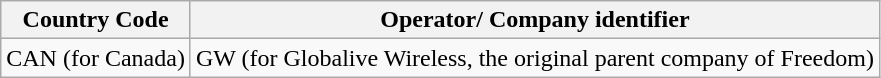<table class="wikitable">
<tr>
<th>Country Code</th>
<th>Operator/ Company identifier</th>
</tr>
<tr>
<td>CAN (for Canada)</td>
<td>GW (for Globalive Wireless, the original parent company of Freedom)</td>
</tr>
</table>
